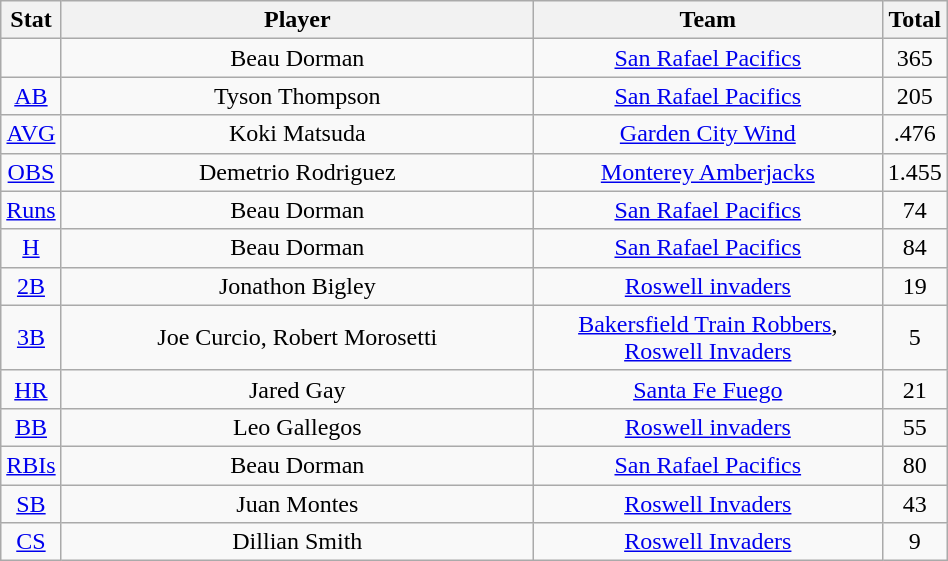<table class="wikitable" style="width:50%; text-align:center;">
<tr>
<th style="width:5%;">Stat</th>
<th style="width:55%;">Player</th>
<th style="width:55%;">Team</th>
<th style="width:5%;">Total</th>
</tr>
<tr>
<td></td>
<td>Beau Dorman</td>
<td><a href='#'>San Rafael Pacifics</a></td>
<td>365</td>
</tr>
<tr>
<td><a href='#'>AB</a></td>
<td>Tyson Thompson</td>
<td><a href='#'>San Rafael Pacifics</a></td>
<td>205</td>
</tr>
<tr>
<td><a href='#'>AVG</a></td>
<td>Koki Matsuda</td>
<td><a href='#'>Garden City Wind</a></td>
<td>.476</td>
</tr>
<tr>
<td><a href='#'>OBS</a></td>
<td>Demetrio Rodriguez</td>
<td><a href='#'>Monterey Amberjacks</a></td>
<td>1.455</td>
</tr>
<tr>
<td><a href='#'>Runs</a></td>
<td>Beau Dorman</td>
<td><a href='#'>San Rafael Pacifics</a></td>
<td>74</td>
</tr>
<tr>
<td><a href='#'>H</a></td>
<td>Beau Dorman</td>
<td><a href='#'>San Rafael Pacifics</a></td>
<td>84</td>
</tr>
<tr>
<td><a href='#'>2B</a></td>
<td>Jonathon Bigley</td>
<td><a href='#'>Roswell invaders</a></td>
<td>19</td>
</tr>
<tr>
<td><a href='#'>3B</a></td>
<td>Joe Curcio, Robert Morosetti</td>
<td><a href='#'>Bakersfield Train Robbers</a>, <a href='#'>Roswell Invaders</a></td>
<td>5</td>
</tr>
<tr>
<td><a href='#'>HR</a></td>
<td>Jared Gay</td>
<td><a href='#'>Santa Fe Fuego</a></td>
<td>21</td>
</tr>
<tr>
<td><a href='#'>BB</a></td>
<td>Leo Gallegos</td>
<td><a href='#'>Roswell invaders</a></td>
<td>55</td>
</tr>
<tr>
<td><a href='#'>RBIs</a></td>
<td>Beau Dorman</td>
<td><a href='#'>San Rafael Pacifics</a></td>
<td>80</td>
</tr>
<tr>
<td><a href='#'>SB</a></td>
<td>Juan Montes</td>
<td><a href='#'>Roswell Invaders</a></td>
<td>43</td>
</tr>
<tr>
<td><a href='#'>CS</a></td>
<td>Dillian Smith</td>
<td><a href='#'>Roswell Invaders</a></td>
<td>9</td>
</tr>
</table>
